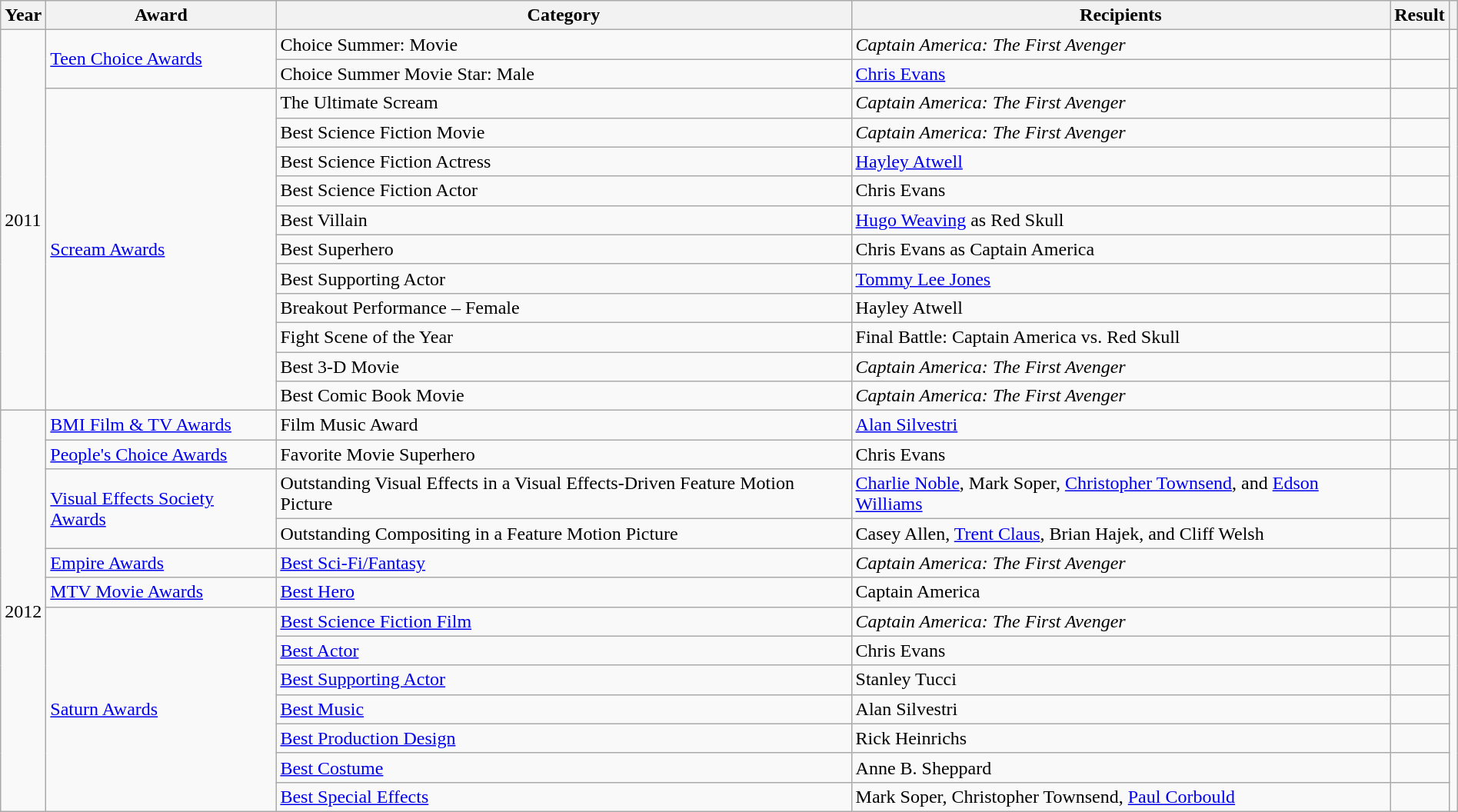<table class="wikitable sortable" style="width: 100%;">
<tr>
<th>Year</th>
<th>Award</th>
<th>Category</th>
<th>Recipients</th>
<th>Result</th>
<th scope="col" class="unsortable"></th>
</tr>
<tr>
<td rowspan="13">2011</td>
<td rowspan="2"><a href='#'>Teen Choice Awards</a></td>
<td>Choice Summer: Movie</td>
<td><em>Captain America: The First Avenger</em></td>
<td></td>
<td style="text-align: center;" rowspan="2"></td>
</tr>
<tr>
<td>Choice Summer Movie Star: Male</td>
<td><a href='#'>Chris Evans</a></td>
<td></td>
</tr>
<tr>
<td rowspan="11"><a href='#'>Scream Awards</a></td>
<td>The Ultimate Scream</td>
<td><em>Captain America: The First Avenger</em></td>
<td></td>
<td style="text-align: center;" rowspan="11"></td>
</tr>
<tr>
<td>Best Science Fiction Movie</td>
<td><em>Captain America: The First Avenger</em></td>
<td></td>
</tr>
<tr>
<td>Best Science Fiction Actress</td>
<td><a href='#'>Hayley Atwell</a></td>
<td></td>
</tr>
<tr>
<td>Best Science Fiction Actor</td>
<td>Chris Evans</td>
<td></td>
</tr>
<tr>
<td>Best Villain</td>
<td><a href='#'>Hugo Weaving</a> as Red Skull</td>
<td></td>
</tr>
<tr>
<td>Best Superhero</td>
<td>Chris Evans as Captain America</td>
<td></td>
</tr>
<tr>
<td>Best Supporting Actor</td>
<td><a href='#'>Tommy Lee Jones</a></td>
<td></td>
</tr>
<tr>
<td>Breakout Performance – Female</td>
<td>Hayley Atwell</td>
<td></td>
</tr>
<tr>
<td>Fight Scene of the Year</td>
<td>Final Battle: Captain America vs. Red Skull</td>
<td></td>
</tr>
<tr>
<td>Best 3-D Movie</td>
<td><em>Captain America: The First Avenger</em></td>
<td></td>
</tr>
<tr>
<td>Best Comic Book Movie</td>
<td><em>Captain America: The First Avenger</em></td>
<td></td>
</tr>
<tr>
<td rowspan="13">2012</td>
<td><a href='#'>BMI Film & TV Awards</a></td>
<td>Film Music Award</td>
<td><a href='#'>Alan Silvestri</a></td>
<td></td>
<td style="text-align: center;"></td>
</tr>
<tr>
<td><a href='#'>People's Choice Awards</a></td>
<td>Favorite Movie Superhero</td>
<td>Chris Evans</td>
<td></td>
<td style="text-align: center;"></td>
</tr>
<tr>
<td rowspan="2"><a href='#'>Visual Effects Society Awards</a></td>
<td>Outstanding Visual Effects in a Visual Effects-Driven Feature Motion Picture</td>
<td><a href='#'>Charlie Noble</a>, Mark Soper, <a href='#'>Christopher Townsend</a>, and <a href='#'>Edson Williams</a></td>
<td></td>
<td style="text-align: center;" rowspan="2"></td>
</tr>
<tr>
<td>Outstanding Compositing in a Feature Motion Picture</td>
<td>Casey Allen, <a href='#'>Trent Claus</a>, Brian Hajek, and Cliff Welsh</td>
<td></td>
</tr>
<tr>
<td><a href='#'>Empire Awards</a></td>
<td><a href='#'>Best Sci-Fi/Fantasy</a></td>
<td><em>Captain America: The First Avenger</em></td>
<td></td>
<td style="text-align: center;"></td>
</tr>
<tr>
<td><a href='#'>MTV Movie Awards</a></td>
<td><a href='#'>Best Hero</a></td>
<td>Captain America</td>
<td></td>
<td style="text-align: center;"></td>
</tr>
<tr>
<td rowspan="7"><a href='#'>Saturn Awards</a></td>
<td><a href='#'>Best Science Fiction Film</a></td>
<td><em>Captain America: The First Avenger</em></td>
<td></td>
<td rowspan="7" style="text-align: center;"></td>
</tr>
<tr>
<td><a href='#'>Best Actor</a></td>
<td>Chris Evans</td>
<td></td>
</tr>
<tr>
<td><a href='#'>Best Supporting Actor</a></td>
<td>Stanley Tucci</td>
<td></td>
</tr>
<tr>
<td><a href='#'>Best Music</a></td>
<td>Alan Silvestri</td>
<td></td>
</tr>
<tr>
<td><a href='#'>Best Production Design</a></td>
<td>Rick Heinrichs</td>
<td></td>
</tr>
<tr>
<td><a href='#'>Best Costume</a></td>
<td>Anne B. Sheppard</td>
<td></td>
</tr>
<tr>
<td><a href='#'>Best Special Effects</a></td>
<td>Mark Soper, Christopher Townsend, <a href='#'>Paul Corbould</a></td>
<td></td>
</tr>
</table>
